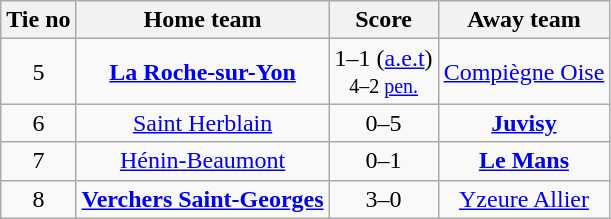<table class="wikitable" style="text-align:center">
<tr>
<th>Tie no</th>
<th>Home team</th>
<th>Score</th>
<th>Away team</th>
</tr>
<tr>
<td>5</td>
<td><strong><a href='#'>La Roche-sur-Yon</a></strong></td>
<td>1–1 (<a href='#'>a.e.t</a>) <br> <small>4–2 <a href='#'>pen.</a></small></td>
<td><a href='#'>Compiègne Oise</a></td>
</tr>
<tr>
<td>6</td>
<td><a href='#'>Saint Herblain</a></td>
<td>0–5</td>
<td><strong><a href='#'>Juvisy</a></strong></td>
</tr>
<tr>
<td>7</td>
<td><a href='#'>Hénin-Beaumont</a></td>
<td>0–1</td>
<td><strong><a href='#'>Le Mans</a></strong></td>
</tr>
<tr>
<td>8</td>
<td><strong><a href='#'>Verchers Saint-Georges</a></strong></td>
<td>3–0</td>
<td><a href='#'>Yzeure Allier</a></td>
</tr>
</table>
